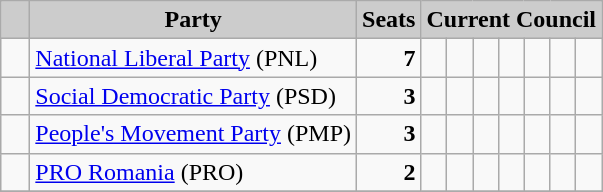<table class="wikitable">
<tr>
<th style="background:#ccc">   </th>
<th style="background:#ccc">Party</th>
<th style="background:#ccc">Seats</th>
<th style="background:#ccc" colspan="7">Current Council</th>
</tr>
<tr>
<td>  </td>
<td><a href='#'>National Liberal Party</a> (PNL)</td>
<td style="text-align: right"><strong>7</strong></td>
<td>  </td>
<td>  </td>
<td>  </td>
<td>  </td>
<td>  </td>
<td>  </td>
<td>  </td>
</tr>
<tr>
<td>  </td>
<td><a href='#'>Social Democratic Party</a> (PSD)</td>
<td style="text-align: right"><strong>3</strong></td>
<td>  </td>
<td>  </td>
<td>  </td>
<td> </td>
<td> </td>
<td> </td>
<td> </td>
</tr>
<tr>
<td>  </td>
<td><a href='#'>People's Movement Party</a> (PMP)</td>
<td style="text-align: right"><strong>3</strong></td>
<td>  </td>
<td>  </td>
<td>  </td>
<td> </td>
<td> </td>
<td> </td>
<td> </td>
</tr>
<tr>
<td>  </td>
<td><a href='#'>PRO Romania</a> (PRO)</td>
<td style="text-align: right"><strong>2</strong></td>
<td>  </td>
<td>  </td>
<td> </td>
<td> </td>
<td> </td>
<td> </td>
<td> </td>
</tr>
<tr>
</tr>
</table>
